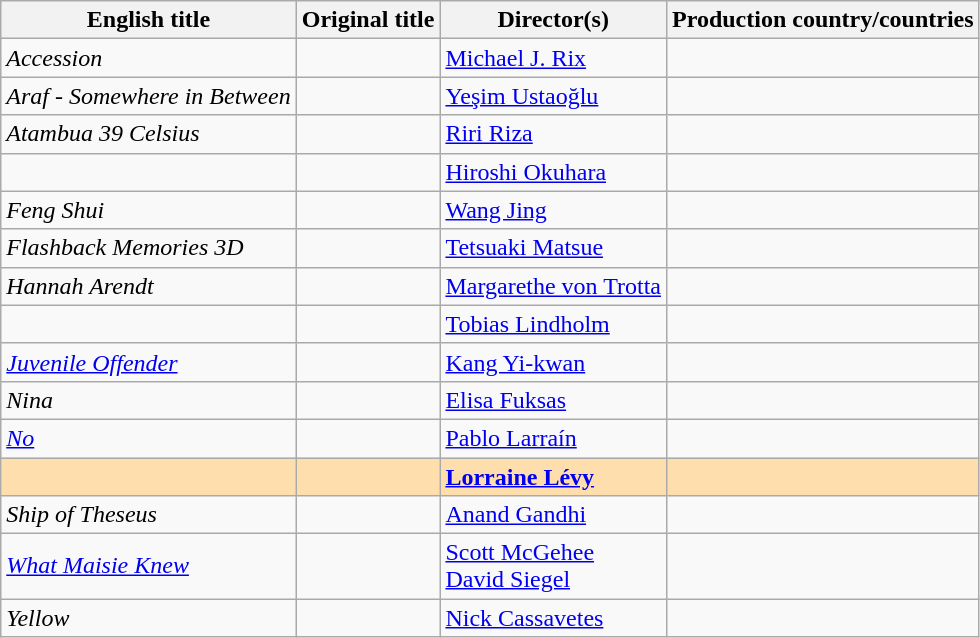<table class="sortable wikitable">
<tr>
<th>English title</th>
<th>Original title</th>
<th>Director(s)</th>
<th>Production country/countries</th>
</tr>
<tr>
<td><em>Accession</em></td>
<td></td>
<td><a href='#'>Michael J. Rix</a></td>
<td></td>
</tr>
<tr>
<td><em>Araf - Somewhere in Between</em></td>
<td></td>
<td><a href='#'>Yeşim Ustaoğlu</a></td>
<td><br></td>
</tr>
<tr>
<td><em>Atambua 39 Celsius</em></td>
<td></td>
<td><a href='#'>Riri Riza</a></td>
<td></td>
</tr>
<tr>
<td></td>
<td></td>
<td><a href='#'>Hiroshi Okuhara</a></td>
<td></td>
</tr>
<tr>
<td><em>Feng Shui</em></td>
<td></td>
<td><a href='#'>Wang Jing</a></td>
<td></td>
</tr>
<tr>
<td><em>Flashback Memories 3D</em></td>
<td></td>
<td><a href='#'>Tetsuaki Matsue</a></td>
<td></td>
</tr>
<tr>
<td><em>Hannah Arendt</em></td>
<td><em></em></td>
<td><a href='#'>Margarethe von Trotta</a></td>
<td></td>
</tr>
<tr>
<td></td>
<td><em></em></td>
<td><a href='#'>Tobias Lindholm</a></td>
<td></td>
</tr>
<tr>
<td><em><a href='#'>Juvenile Offender</a></em></td>
<td></td>
<td><a href='#'>Kang Yi-kwan</a></td>
<td></td>
</tr>
<tr>
<td><em>Nina</em></td>
<td><em></em></td>
<td><a href='#'>Elisa Fuksas</a></td>
<td></td>
</tr>
<tr>
<td><em><a href='#'>No</a></em></td>
<td><em></em></td>
<td><a href='#'>Pablo Larraín</a></td>
<td><br></td>
</tr>
<tr style="background:#FFDEAD;">
<td></td>
<td></td>
<td><strong><a href='#'>Lorraine Lévy</a></strong></td>
<td></td>
</tr>
<tr>
<td><em>Ship of Theseus</em></td>
<td></td>
<td><a href='#'>Anand Gandhi</a></td>
<td></td>
</tr>
<tr>
<td><em><a href='#'>What Maisie Knew</a></em></td>
<td></td>
<td><a href='#'>Scott McGehee</a><br><a href='#'>David Siegel</a></td>
<td></td>
</tr>
<tr>
<td><em>Yellow</em></td>
<td></td>
<td><a href='#'>Nick Cassavetes</a></td>
<td></td>
</tr>
</table>
